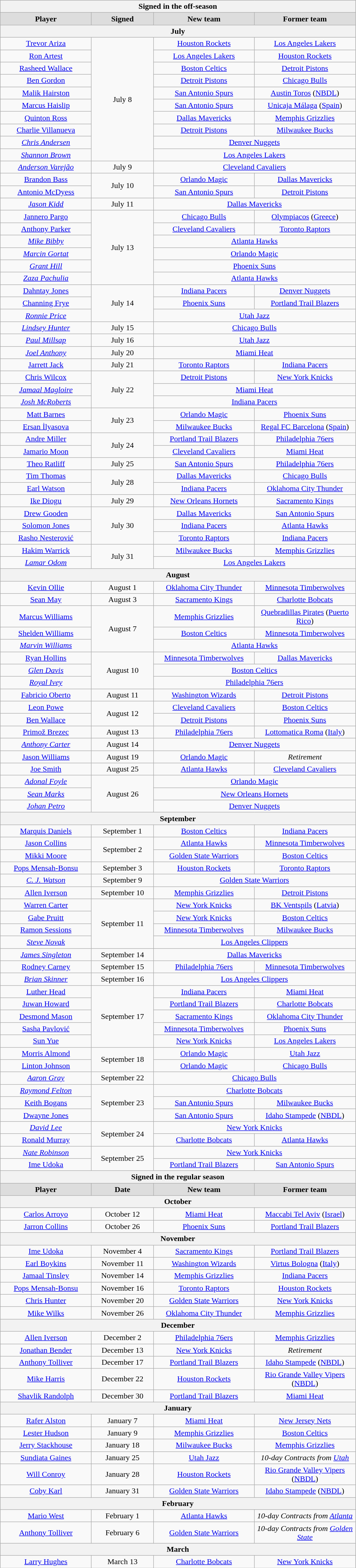<table class="wikitable" style="text-align: center">
<tr>
<th colspan="4">Signed in the off-season</th>
</tr>
<tr align="center" bgcolor="#dddddd">
<td style="width:180px"><strong>Player</strong></td>
<td style="width:120px"><strong>Signed</strong></td>
<td style="width:200px"><strong>New team</strong></td>
<td style="width:200px"><strong>Former team</strong></td>
</tr>
<tr>
<th colspan="4">July</th>
</tr>
<tr>
<td><a href='#'>Trevor Ariza</a></td>
<td rowspan="10">July 8</td>
<td><a href='#'>Houston Rockets</a></td>
<td><a href='#'>Los Angeles Lakers</a></td>
</tr>
<tr>
<td><a href='#'>Ron Artest</a></td>
<td><a href='#'>Los Angeles Lakers</a></td>
<td><a href='#'>Houston Rockets</a></td>
</tr>
<tr>
<td><a href='#'>Rasheed Wallace</a></td>
<td><a href='#'>Boston Celtics</a></td>
<td><a href='#'>Detroit Pistons</a></td>
</tr>
<tr>
<td><a href='#'>Ben Gordon</a></td>
<td><a href='#'>Detroit Pistons</a></td>
<td><a href='#'>Chicago Bulls</a></td>
</tr>
<tr>
<td><a href='#'>Malik Hairston</a></td>
<td><a href='#'>San Antonio Spurs</a></td>
<td><a href='#'>Austin Toros</a> (<a href='#'>NBDL</a>)</td>
</tr>
<tr>
<td><a href='#'>Marcus Haislip</a></td>
<td><a href='#'>San Antonio Spurs</a></td>
<td><a href='#'>Unicaja Málaga</a> (<a href='#'>Spain</a>)</td>
</tr>
<tr>
<td><a href='#'>Quinton Ross</a></td>
<td><a href='#'>Dallas Mavericks</a></td>
<td><a href='#'>Memphis Grizzlies</a></td>
</tr>
<tr>
<td><a href='#'>Charlie Villanueva</a></td>
<td><a href='#'>Detroit Pistons</a></td>
<td><a href='#'>Milwaukee Bucks</a></td>
</tr>
<tr>
<td><em><a href='#'>Chris Andersen</a></em></td>
<td colspan="2"><a href='#'>Denver Nuggets</a></td>
</tr>
<tr>
<td><em><a href='#'>Shannon Brown</a></em></td>
<td colspan="2"><a href='#'>Los Angeles Lakers</a></td>
</tr>
<tr>
<td><em><a href='#'>Anderson Varejão</a></em></td>
<td>July 9</td>
<td colspan="2"><a href='#'>Cleveland Cavaliers</a></td>
</tr>
<tr>
<td><a href='#'>Brandon Bass</a></td>
<td rowspan="2">July 10</td>
<td><a href='#'>Orlando Magic</a></td>
<td><a href='#'>Dallas Mavericks</a></td>
</tr>
<tr>
<td><a href='#'>Antonio McDyess</a></td>
<td><a href='#'>San Antonio Spurs</a></td>
<td><a href='#'>Detroit Pistons</a></td>
</tr>
<tr>
<td><em><a href='#'>Jason Kidd</a></em></td>
<td>July 11</td>
<td colspan="2"><a href='#'>Dallas Mavericks</a></td>
</tr>
<tr>
<td><a href='#'>Jannero Pargo</a></td>
<td rowspan="6">July 13</td>
<td><a href='#'>Chicago Bulls</a></td>
<td><a href='#'>Olympiacos</a> (<a href='#'>Greece</a>)</td>
</tr>
<tr>
<td><a href='#'>Anthony Parker</a></td>
<td><a href='#'>Cleveland Cavaliers</a></td>
<td><a href='#'>Toronto Raptors</a></td>
</tr>
<tr>
<td><em><a href='#'>Mike Bibby</a></em></td>
<td colspan="2"><a href='#'>Atlanta Hawks</a></td>
</tr>
<tr>
<td><em><a href='#'>Marcin Gortat</a></em></td>
<td colspan="2"><a href='#'>Orlando Magic</a></td>
</tr>
<tr>
<td><em><a href='#'>Grant Hill</a></em></td>
<td colspan="2"><a href='#'>Phoenix Suns</a></td>
</tr>
<tr>
<td><em><a href='#'>Zaza Pachulia</a></em></td>
<td colspan="2"><a href='#'>Atlanta Hawks</a></td>
</tr>
<tr>
<td><a href='#'>Dahntay Jones</a></td>
<td rowspan="3">July 14</td>
<td><a href='#'>Indiana Pacers</a></td>
<td><a href='#'>Denver Nuggets</a></td>
</tr>
<tr>
<td><a href='#'>Channing Frye</a></td>
<td><a href='#'>Phoenix Suns</a></td>
<td><a href='#'>Portland Trail Blazers</a></td>
</tr>
<tr>
<td><em><a href='#'>Ronnie Price</a></em></td>
<td colspan="2"><a href='#'>Utah Jazz</a></td>
</tr>
<tr>
<td><em><a href='#'>Lindsey Hunter</a></em></td>
<td>July 15</td>
<td colspan="2"><a href='#'>Chicago Bulls</a></td>
</tr>
<tr>
<td><em><a href='#'>Paul Millsap</a></em></td>
<td>July 16</td>
<td colspan="2"><a href='#'>Utah Jazz</a></td>
</tr>
<tr>
<td><em><a href='#'>Joel Anthony</a></em></td>
<td>July 20</td>
<td colspan="2"><a href='#'>Miami Heat</a></td>
</tr>
<tr>
<td><a href='#'>Jarrett Jack</a></td>
<td>July 21</td>
<td><a href='#'>Toronto Raptors</a></td>
<td><a href='#'>Indiana Pacers</a></td>
</tr>
<tr>
<td><a href='#'>Chris Wilcox</a></td>
<td rowspan="3">July 22</td>
<td><a href='#'>Detroit Pistons</a></td>
<td><a href='#'>New York Knicks</a></td>
</tr>
<tr>
<td><em><a href='#'>Jamaal Magloire</a></em></td>
<td colspan="2"><a href='#'>Miami Heat</a></td>
</tr>
<tr>
<td><em><a href='#'>Josh McRoberts</a></em></td>
<td colspan="2"><a href='#'>Indiana Pacers</a></td>
</tr>
<tr>
<td><a href='#'>Matt Barnes</a></td>
<td rowspan="2">July 23</td>
<td><a href='#'>Orlando Magic</a></td>
<td><a href='#'>Phoenix Suns</a></td>
</tr>
<tr>
<td><a href='#'>Ersan İlyasova</a></td>
<td><a href='#'>Milwaukee Bucks</a></td>
<td><a href='#'>Regal FC Barcelona</a> (<a href='#'>Spain</a>)</td>
</tr>
<tr>
<td><a href='#'>Andre Miller</a></td>
<td rowspan="2">July 24</td>
<td><a href='#'>Portland Trail Blazers</a></td>
<td><a href='#'>Philadelphia 76ers</a></td>
</tr>
<tr>
<td><a href='#'>Jamario Moon</a></td>
<td><a href='#'>Cleveland Cavaliers</a></td>
<td><a href='#'>Miami Heat</a></td>
</tr>
<tr>
<td><a href='#'>Theo Ratliff</a></td>
<td>July 25</td>
<td><a href='#'>San Antonio Spurs</a></td>
<td><a href='#'>Philadelphia 76ers</a></td>
</tr>
<tr>
<td><a href='#'>Tim Thomas</a></td>
<td rowspan="2">July 28</td>
<td><a href='#'>Dallas Mavericks</a></td>
<td><a href='#'>Chicago Bulls</a></td>
</tr>
<tr>
<td><a href='#'>Earl Watson</a></td>
<td><a href='#'>Indiana Pacers</a></td>
<td><a href='#'>Oklahoma City Thunder</a></td>
</tr>
<tr>
<td><a href='#'>Ike Diogu</a></td>
<td>July 29</td>
<td><a href='#'>New Orleans Hornets</a></td>
<td><a href='#'>Sacramento Kings</a></td>
</tr>
<tr>
<td><a href='#'>Drew Gooden</a></td>
<td rowspan="3">July 30</td>
<td><a href='#'>Dallas Mavericks</a></td>
<td><a href='#'>San Antonio Spurs</a></td>
</tr>
<tr>
<td><a href='#'>Solomon Jones</a></td>
<td><a href='#'>Indiana Pacers</a></td>
<td><a href='#'>Atlanta Hawks</a></td>
</tr>
<tr>
<td><a href='#'>Rasho Nesterović</a></td>
<td><a href='#'>Toronto Raptors</a></td>
<td><a href='#'>Indiana Pacers</a></td>
</tr>
<tr>
<td><a href='#'>Hakim Warrick</a></td>
<td rowspan="2">July 31</td>
<td><a href='#'>Milwaukee Bucks</a></td>
<td><a href='#'>Memphis Grizzlies</a></td>
</tr>
<tr>
<td><em><a href='#'>Lamar Odom</a></em></td>
<td colspan="2"><a href='#'>Los Angeles Lakers</a></td>
</tr>
<tr>
<th colspan="4">August</th>
</tr>
<tr>
<td><a href='#'>Kevin Ollie</a></td>
<td>August 1</td>
<td><a href='#'>Oklahoma City Thunder</a></td>
<td><a href='#'>Minnesota Timberwolves</a></td>
</tr>
<tr>
<td><a href='#'>Sean May</a></td>
<td>August 3</td>
<td><a href='#'>Sacramento Kings</a></td>
<td><a href='#'>Charlotte Bobcats</a></td>
</tr>
<tr>
<td><a href='#'>Marcus Williams</a></td>
<td rowspan="3">August 7</td>
<td><a href='#'>Memphis Grizzlies</a></td>
<td><a href='#'>Quebradillas Pirates</a> (<a href='#'>Puerto Rico</a>)</td>
</tr>
<tr>
<td><a href='#'>Shelden Williams</a></td>
<td><a href='#'>Boston Celtics</a></td>
<td><a href='#'>Minnesota Timberwolves</a></td>
</tr>
<tr>
<td><em><a href='#'>Marvin Williams</a></em></td>
<td colspan="2"><a href='#'>Atlanta Hawks</a></td>
</tr>
<tr>
<td><a href='#'>Ryan Hollins</a></td>
<td rowspan="3">August 10</td>
<td><a href='#'>Minnesota Timberwolves</a></td>
<td><a href='#'>Dallas Mavericks</a></td>
</tr>
<tr>
<td><em><a href='#'>Glen Davis</a></em></td>
<td colspan="2"><a href='#'>Boston Celtics</a></td>
</tr>
<tr>
<td><em><a href='#'>Royal Ivey</a></em></td>
<td colspan="2"><a href='#'>Philadelphia 76ers</a></td>
</tr>
<tr>
<td><a href='#'>Fabricio Oberto</a></td>
<td>August 11</td>
<td><a href='#'>Washington Wizards</a></td>
<td><a href='#'>Detroit Pistons</a></td>
</tr>
<tr>
<td><a href='#'>Leon Powe</a></td>
<td rowspan="2">August 12</td>
<td><a href='#'>Cleveland Cavaliers</a></td>
<td><a href='#'>Boston Celtics</a></td>
</tr>
<tr>
<td><a href='#'>Ben Wallace</a></td>
<td><a href='#'>Detroit Pistons</a></td>
<td><a href='#'>Phoenix Suns</a></td>
</tr>
<tr>
<td><a href='#'>Primož Brezec</a></td>
<td>August 13</td>
<td><a href='#'>Philadelphia 76ers</a></td>
<td><a href='#'>Lottomatica Roma</a> (<a href='#'>Italy</a>)</td>
</tr>
<tr>
<td><em><a href='#'>Anthony Carter</a></em></td>
<td>August 14</td>
<td colspan="2"><a href='#'>Denver Nuggets</a></td>
</tr>
<tr>
<td><a href='#'>Jason Williams</a></td>
<td>August 19</td>
<td><a href='#'>Orlando Magic</a></td>
<td><em>Retirement</em></td>
</tr>
<tr>
<td><a href='#'>Joe Smith</a></td>
<td>August 25</td>
<td><a href='#'>Atlanta Hawks</a></td>
<td><a href='#'>Cleveland Cavaliers</a></td>
</tr>
<tr>
<td><em><a href='#'>Adonal Foyle</a></em></td>
<td rowspan="3">August 26</td>
<td colspan="2"><a href='#'>Orlando Magic</a></td>
</tr>
<tr>
<td><em><a href='#'>Sean Marks</a></em></td>
<td colspan="2"><a href='#'>New Orleans Hornets</a></td>
</tr>
<tr>
<td><em><a href='#'>Johan Petro</a></em></td>
<td colspan="2"><a href='#'>Denver Nuggets</a></td>
</tr>
<tr>
<th colspan="4">September</th>
</tr>
<tr>
<td><a href='#'>Marquis Daniels</a></td>
<td>September 1</td>
<td><a href='#'>Boston Celtics</a></td>
<td><a href='#'>Indiana Pacers</a></td>
</tr>
<tr>
<td><a href='#'>Jason Collins</a></td>
<td rowspan="2">September 2</td>
<td><a href='#'>Atlanta Hawks</a></td>
<td><a href='#'>Minnesota Timberwolves</a></td>
</tr>
<tr>
<td><a href='#'>Mikki Moore</a></td>
<td><a href='#'>Golden State Warriors</a></td>
<td><a href='#'>Boston Celtics</a></td>
</tr>
<tr>
<td><a href='#'>Pops Mensah-Bonsu</a></td>
<td>September 3</td>
<td><a href='#'>Houston Rockets</a></td>
<td><a href='#'>Toronto Raptors</a></td>
</tr>
<tr>
<td><em><a href='#'>C. J. Watson</a></em></td>
<td>September 9</td>
<td colspan="2"><a href='#'>Golden State Warriors</a></td>
</tr>
<tr>
<td><a href='#'>Allen Iverson</a></td>
<td>September 10</td>
<td><a href='#'>Memphis Grizzlies</a></td>
<td><a href='#'>Detroit Pistons</a></td>
</tr>
<tr>
<td><a href='#'>Warren Carter</a></td>
<td rowspan="4">September 11</td>
<td><a href='#'>New York Knicks</a></td>
<td><a href='#'>BK Ventspils</a> (<a href='#'>Latvia</a>)</td>
</tr>
<tr>
<td><a href='#'>Gabe Pruitt</a></td>
<td><a href='#'>New York Knicks</a></td>
<td><a href='#'>Boston Celtics</a></td>
</tr>
<tr>
<td><a href='#'>Ramon Sessions</a></td>
<td><a href='#'>Minnesota Timberwolves</a></td>
<td><a href='#'>Milwaukee Bucks</a></td>
</tr>
<tr>
<td><em><a href='#'>Steve Novak</a></em></td>
<td colspan="2"><a href='#'>Los Angeles Clippers</a></td>
</tr>
<tr>
<td><em><a href='#'>James Singleton</a></em></td>
<td>September 14</td>
<td colspan="2"><a href='#'>Dallas Mavericks</a></td>
</tr>
<tr>
<td><a href='#'>Rodney Carney</a></td>
<td>September 15</td>
<td><a href='#'>Philadelphia 76ers</a></td>
<td><a href='#'>Minnesota Timberwolves</a></td>
</tr>
<tr>
<td><em><a href='#'>Brian Skinner</a></em></td>
<td>September 16</td>
<td colspan="2"><a href='#'>Los Angeles Clippers</a></td>
</tr>
<tr>
<td><a href='#'>Luther Head</a></td>
<td rowspan="5">September 17</td>
<td><a href='#'>Indiana Pacers</a></td>
<td><a href='#'>Miami Heat</a></td>
</tr>
<tr>
<td><a href='#'>Juwan Howard</a></td>
<td><a href='#'>Portland Trail Blazers</a></td>
<td><a href='#'>Charlotte Bobcats</a></td>
</tr>
<tr>
<td><a href='#'>Desmond Mason</a></td>
<td><a href='#'>Sacramento Kings</a></td>
<td><a href='#'>Oklahoma City Thunder</a></td>
</tr>
<tr>
<td><a href='#'>Sasha Pavlović</a></td>
<td><a href='#'>Minnesota Timberwolves</a></td>
<td><a href='#'>Phoenix Suns</a></td>
</tr>
<tr>
<td><a href='#'>Sun Yue</a></td>
<td><a href='#'>New York Knicks</a></td>
<td><a href='#'>Los Angeles Lakers</a></td>
</tr>
<tr>
<td><a href='#'>Morris Almond</a></td>
<td rowspan="2">September 18</td>
<td><a href='#'>Orlando Magic</a></td>
<td><a href='#'>Utah Jazz</a></td>
</tr>
<tr>
<td><a href='#'>Linton Johnson</a></td>
<td><a href='#'>Orlando Magic</a></td>
<td><a href='#'>Chicago Bulls</a></td>
</tr>
<tr>
<td><em><a href='#'>Aaron Gray</a></em></td>
<td>September 22</td>
<td colspan="2"><a href='#'>Chicago Bulls</a></td>
</tr>
<tr>
<td><em><a href='#'>Raymond Felton</a></em></td>
<td rowspan=3>September 23</td>
<td colspan="2"><a href='#'>Charlotte Bobcats</a></td>
</tr>
<tr>
<td><a href='#'>Keith Bogans</a></td>
<td><a href='#'>San Antonio Spurs</a></td>
<td><a href='#'>Milwaukee Bucks</a></td>
</tr>
<tr>
<td><a href='#'>Dwayne Jones</a></td>
<td><a href='#'>San Antonio Spurs</a></td>
<td><a href='#'>Idaho Stampede</a> (<a href='#'>NBDL</a>)</td>
</tr>
<tr>
<td><em><a href='#'>David Lee</a></em></td>
<td rowspan=2>September 24</td>
<td colspan="2"><a href='#'>New York Knicks</a></td>
</tr>
<tr>
<td><a href='#'>Ronald Murray</a></td>
<td><a href='#'>Charlotte Bobcats</a></td>
<td><a href='#'>Atlanta Hawks</a></td>
</tr>
<tr>
<td><em><a href='#'>Nate Robinson</a></em></td>
<td rowspan=2>September 25</td>
<td colspan="2"><a href='#'>New York Knicks</a></td>
</tr>
<tr>
<td><a href='#'>Ime Udoka</a></td>
<td><a href='#'>Portland Trail Blazers</a></td>
<td><a href='#'>San Antonio Spurs</a></td>
</tr>
<tr>
<th colspan="4">Signed in the regular season</th>
</tr>
<tr align="center" bgcolor="#dddddd">
<td style="width:180px"><strong>Player</strong></td>
<td style="width:120px"><strong>Date</strong></td>
<td style="width:200px"><strong>New team</strong></td>
<td style="width:200px"><strong>Former team</strong></td>
</tr>
<tr>
<th colspan="4">October</th>
</tr>
<tr>
<td><a href='#'>Carlos Arroyo</a></td>
<td>October 12</td>
<td><a href='#'>Miami Heat</a></td>
<td><a href='#'>Maccabi Tel Aviv</a> (<a href='#'>Israel</a>)</td>
</tr>
<tr>
<td><a href='#'>Jarron Collins</a></td>
<td>October 26</td>
<td><a href='#'>Phoenix Suns</a></td>
<td><a href='#'>Portland Trail Blazers</a></td>
</tr>
<tr>
<th colspan="4">November</th>
</tr>
<tr>
<td><a href='#'>Ime Udoka</a></td>
<td>November 4</td>
<td><a href='#'>Sacramento Kings</a></td>
<td><a href='#'>Portland Trail Blazers</a></td>
</tr>
<tr>
<td><a href='#'>Earl Boykins</a></td>
<td>November 11</td>
<td><a href='#'>Washington Wizards</a></td>
<td><a href='#'>Virtus Bologna</a> (<a href='#'>Italy</a>)</td>
</tr>
<tr>
<td><a href='#'>Jamaal Tinsley</a></td>
<td>November 14</td>
<td><a href='#'>Memphis Grizzlies</a></td>
<td><a href='#'>Indiana Pacers</a></td>
</tr>
<tr>
<td><a href='#'>Pops Mensah-Bonsu</a></td>
<td>November 16</td>
<td><a href='#'>Toronto Raptors</a></td>
<td><a href='#'>Houston Rockets</a></td>
</tr>
<tr>
<td><a href='#'>Chris Hunter</a></td>
<td>November 20</td>
<td><a href='#'>Golden State Warriors</a></td>
<td><a href='#'>New York Knicks</a></td>
</tr>
<tr>
<td><a href='#'>Mike Wilks</a></td>
<td>November 26</td>
<td><a href='#'>Oklahoma City Thunder</a></td>
<td><a href='#'>Memphis Grizzlies</a></td>
</tr>
<tr>
<th colspan="4">December</th>
</tr>
<tr>
<td><a href='#'>Allen Iverson</a></td>
<td>December 2</td>
<td><a href='#'>Philadelphia 76ers</a></td>
<td><a href='#'>Memphis Grizzlies</a></td>
</tr>
<tr>
<td><a href='#'>Jonathan Bender</a></td>
<td>December 13</td>
<td><a href='#'>New York Knicks</a></td>
<td><em>Retirement</em></td>
</tr>
<tr>
<td><a href='#'>Anthony Tolliver</a></td>
<td>December 17</td>
<td><a href='#'>Portland Trail Blazers</a></td>
<td><a href='#'>Idaho Stampede</a> (<a href='#'>NBDL</a>)</td>
</tr>
<tr>
<td><a href='#'>Mike Harris</a></td>
<td>December 22</td>
<td><a href='#'>Houston Rockets</a></td>
<td><a href='#'>Rio Grande Valley Vipers</a> (<a href='#'>NBDL</a>)</td>
</tr>
<tr>
<td><a href='#'>Shavlik Randolph</a></td>
<td>December 30</td>
<td><a href='#'>Portland Trail Blazers</a></td>
<td><a href='#'>Miami Heat</a></td>
</tr>
<tr>
<th colspan="4">January</th>
</tr>
<tr>
<td><a href='#'>Rafer Alston</a></td>
<td>January 7</td>
<td><a href='#'>Miami Heat</a></td>
<td><a href='#'>New Jersey Nets</a></td>
</tr>
<tr>
<td><a href='#'>Lester Hudson</a></td>
<td>January 9</td>
<td><a href='#'>Memphis Grizzlies</a></td>
<td><a href='#'>Boston Celtics</a></td>
</tr>
<tr>
<td><a href='#'>Jerry Stackhouse</a></td>
<td>January 18</td>
<td><a href='#'>Milwaukee Bucks</a></td>
<td><a href='#'>Memphis Grizzlies</a></td>
</tr>
<tr>
<td><a href='#'>Sundiata Gaines</a></td>
<td>January 25</td>
<td><a href='#'>Utah Jazz</a></td>
<td><em>10-day Contracts from <a href='#'>Utah</a></em></td>
</tr>
<tr>
<td><a href='#'>Will Conroy</a></td>
<td>January 28</td>
<td><a href='#'>Houston Rockets</a></td>
<td><a href='#'>Rio Grande Valley Vipers</a> (<a href='#'>NBDL</a>)</td>
</tr>
<tr>
<td><a href='#'>Coby Karl</a></td>
<td>January 31</td>
<td><a href='#'>Golden State Warriors</a></td>
<td><a href='#'>Idaho Stampede</a> (<a href='#'>NBDL</a>)</td>
</tr>
<tr>
<th colspan="4">February</th>
</tr>
<tr>
<td><a href='#'>Mario West</a></td>
<td>February 1</td>
<td><a href='#'>Atlanta Hawks</a></td>
<td><em>10-day Contracts from <a href='#'>Atlanta</a></em></td>
</tr>
<tr>
<td><a href='#'>Anthony Tolliver</a></td>
<td>February 6</td>
<td><a href='#'>Golden State Warriors</a></td>
<td><em>10-day Contracts from <a href='#'>Golden State</a></em></td>
</tr>
<tr>
<th colspan="4">March</th>
</tr>
<tr>
<td><a href='#'>Larry Hughes</a></td>
<td>March 13</td>
<td><a href='#'>Charlotte Bobcats</a></td>
<td><a href='#'>New York Knicks</a></td>
</tr>
</table>
